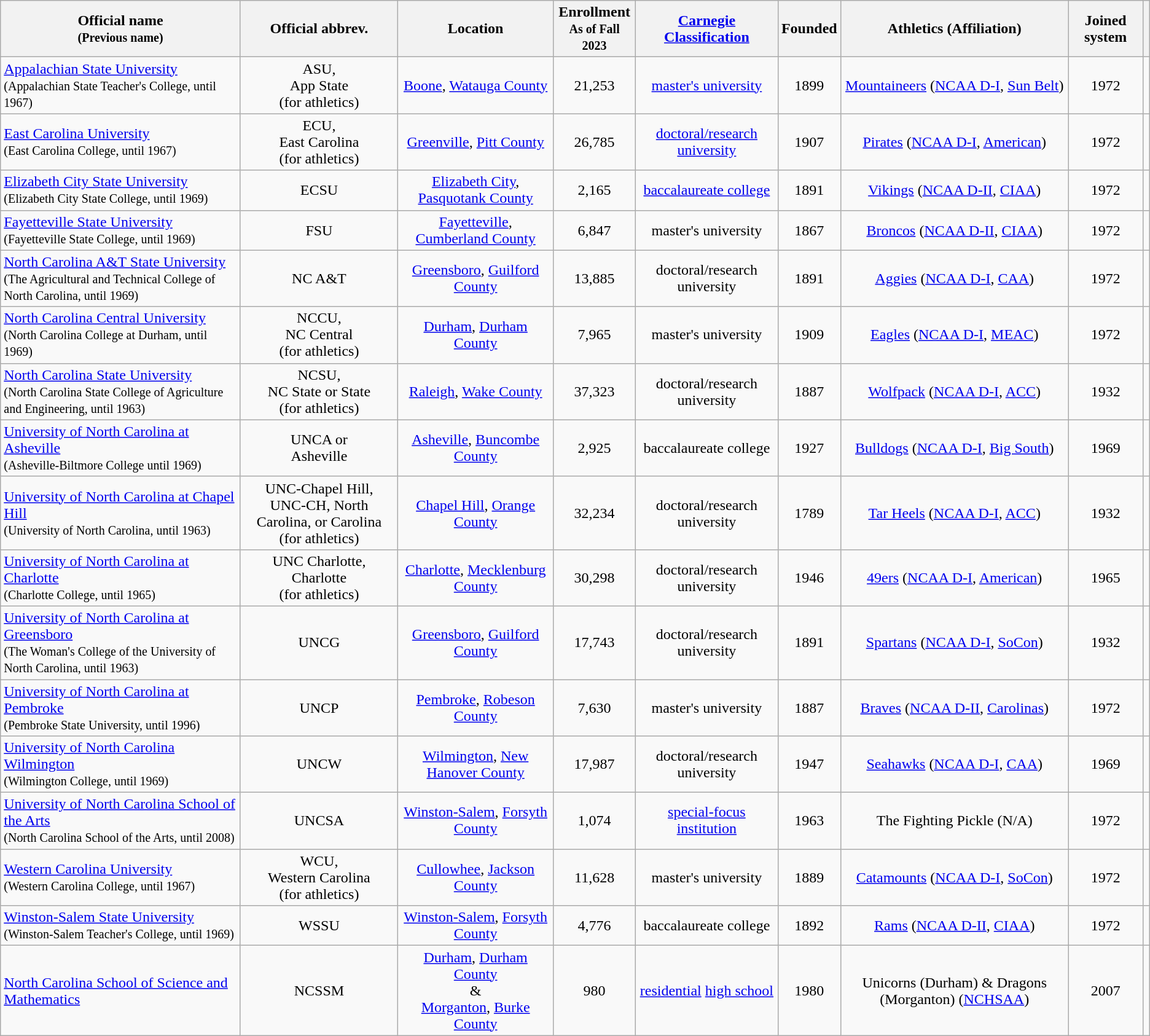<table class="wikitable sortable" style="text-align:left;">
<tr>
<th>Official name<br><small>(Previous name)</small></th>
<th>Official abbrev.</th>
<th>Location</th>
<th>Enrollment<br><small>As of Fall 2023</small></th>
<th><a href='#'>Carnegie Classification</a></th>
<th>Founded</th>
<th>Athletics (Affiliation)</th>
<th>Joined system</th>
<th class="unsortable"></th>
</tr>
<tr>
<td><a href='#'>Appalachian State University</a><br><small>(Appalachian State Teacher's College, until 1967)</small></td>
<td style="text-align:center;">ASU,<br>App State<br>(for athletics)</td>
<td style="text-align:center;"><a href='#'>Boone</a>, <a href='#'>Watauga County</a></td>
<td style="text-align:center;">21,253</td>
<td style="text-align:center;"><a href='#'>master's university</a></td>
<td style="text-align:center;">1899</td>
<td style="text-align:center;"><a href='#'>Mountaineers</a> (<a href='#'>NCAA D-I</a>, <a href='#'>Sun Belt</a>)</td>
<td style="text-align:center;">1972</td>
<td></td>
</tr>
<tr>
<td><a href='#'>East Carolina University</a><br><small>(East Carolina College, until 1967)</small></td>
<td style="text-align:center;">ECU,<br>East Carolina<br>(for athletics)</td>
<td style="text-align:center;"><a href='#'>Greenville</a>, <a href='#'>Pitt County</a></td>
<td style="text-align:center;">26,785</td>
<td style="text-align:center;"><a href='#'>doctoral/research university</a></td>
<td style="text-align:center;">1907</td>
<td style="text-align:center;"><a href='#'>Pirates</a> (<a href='#'>NCAA D-I</a>, <a href='#'>American</a>)</td>
<td style="text-align:center;">1972</td>
<td></td>
</tr>
<tr>
<td><a href='#'>Elizabeth City State University</a><br><small>(Elizabeth City State College, until 1969)</small></td>
<td style="text-align:center;">ECSU</td>
<td style="text-align:center;"><a href='#'>Elizabeth City</a>, <a href='#'>Pasquotank County</a></td>
<td style="text-align:center;">2,165</td>
<td style="text-align:center;"><a href='#'>baccalaureate college</a></td>
<td style="text-align:center;">1891</td>
<td style="text-align:center;"><a href='#'>Vikings</a> (<a href='#'>NCAA D-II</a>, <a href='#'>CIAA</a>)</td>
<td style="text-align:center;">1972</td>
<td></td>
</tr>
<tr>
<td><a href='#'>Fayetteville State University</a><br><small>(Fayetteville State College, until 1969)</small></td>
<td style="text-align:center;">FSU</td>
<td style="text-align:center;"><a href='#'>Fayetteville</a>, <a href='#'>Cumberland County</a></td>
<td style="text-align:center;">6,847</td>
<td style="text-align:center;">master's university</td>
<td style="text-align:center;">1867</td>
<td style="text-align:center;"><a href='#'>Broncos</a> (<a href='#'>NCAA D-II</a>, <a href='#'>CIAA</a>)</td>
<td style="text-align:center;">1972</td>
<td></td>
</tr>
<tr>
<td><a href='#'>North Carolina A&T State University</a><br><small>(The Agricultural and Technical College of North Carolina, until 1969)</small></td>
<td style="text-align:center;">NC A&T</td>
<td style="text-align:center;"><a href='#'>Greensboro</a>, <a href='#'>Guilford County</a></td>
<td style="text-align:center;">13,885</td>
<td style="text-align:center;">doctoral/research university</td>
<td style="text-align:center;">1891</td>
<td style="text-align:center;"><a href='#'>Aggies</a> (<a href='#'>NCAA D-I</a>, <a href='#'>CAA</a>)</td>
<td style="text-align:center;">1972</td>
<td></td>
</tr>
<tr>
<td><a href='#'>North Carolina Central University</a><br><small>(North Carolina College at Durham, until 1969)</small></td>
<td style="text-align:center;">NCCU,<br>NC Central<br>(for athletics)</td>
<td style="text-align:center;"><a href='#'>Durham</a>, <a href='#'>Durham County</a></td>
<td style="text-align:center;">7,965</td>
<td style="text-align:center;">master's university</td>
<td style="text-align:center;">1909</td>
<td style="text-align:center;"><a href='#'>Eagles</a> (<a href='#'>NCAA D-I</a>, <a href='#'>MEAC</a>)</td>
<td style="text-align:center;">1972</td>
<td></td>
</tr>
<tr>
<td><a href='#'>North Carolina State University</a><br><small>(North Carolina State College of Agriculture and Engineering, until 1963)</small></td>
<td style="text-align:center;">NCSU,<br>NC State or State <br>(for athletics)</td>
<td style="text-align:center;"><a href='#'>Raleigh</a>, <a href='#'>Wake County</a></td>
<td style="text-align:center;">37,323</td>
<td style="text-align:center;">doctoral/research university</td>
<td style="text-align:center;">1887</td>
<td style="text-align:center;"><a href='#'>Wolfpack</a> (<a href='#'>NCAA D-I</a>, <a href='#'>ACC</a>)</td>
<td style="text-align:center;">1932</td>
<td></td>
</tr>
<tr>
<td><a href='#'>University of North Carolina at Asheville</a><br><small>(Asheville-Biltmore College until 1969)</small></td>
<td style="text-align:center;">UNCA or<br>Asheville</td>
<td style="text-align:center;"><a href='#'>Asheville</a>, <a href='#'>Buncombe County</a></td>
<td style="text-align:center;">2,925</td>
<td style="text-align:center;">baccalaureate college</td>
<td style="text-align:center;">1927</td>
<td style="text-align:center;"><a href='#'>Bulldogs</a> (<a href='#'>NCAA D-I</a>, <a href='#'>Big South</a>)</td>
<td style="text-align:center;">1969</td>
<td></td>
</tr>
<tr>
<td><a href='#'>University of North Carolina at Chapel Hill</a><br><small>(University of North Carolina, until 1963)</small></td>
<td style="text-align:center;">UNC-Chapel Hill,<br>UNC-CH, North Carolina, or Carolina<br>(for athletics)</td>
<td style="text-align:center;"><a href='#'>Chapel Hill</a>, <a href='#'>Orange County</a></td>
<td style="text-align:center;">32,234</td>
<td style="text-align:center;">doctoral/research university</td>
<td style="text-align:center;">1789</td>
<td style="text-align:center;"><a href='#'>Tar Heels</a> (<a href='#'>NCAA D-I</a>, <a href='#'>ACC</a>)</td>
<td style="text-align:center;">1932</td>
<td></td>
</tr>
<tr>
<td><a href='#'>University of North Carolina at Charlotte</a><br><small>(Charlotte College, until 1965)</small></td>
<td style="text-align:center;">UNC Charlotte,<br>Charlotte<br>(for athletics)</td>
<td style="text-align:center;"><a href='#'>Charlotte</a>, <a href='#'>Mecklenburg County</a></td>
<td style="text-align:center;">30,298</td>
<td style="text-align:center;">doctoral/research university</td>
<td style="text-align:center;">1946</td>
<td style="text-align:center;"><a href='#'>49ers</a> (<a href='#'>NCAA D-I</a>, <a href='#'>American</a>)</td>
<td style="text-align:center;">1965</td>
<td></td>
</tr>
<tr>
<td><a href='#'>University of North Carolina at Greensboro</a><br><small>(The Woman's College of the University of North Carolina, until 1963)</small></td>
<td style="text-align:center;">UNCG</td>
<td style="text-align:center;"><a href='#'>Greensboro</a>, <a href='#'>Guilford County</a></td>
<td style="text-align:center;">17,743</td>
<td style="text-align:center;">doctoral/research university</td>
<td style="text-align:center;">1891</td>
<td style="text-align:center;"><a href='#'>Spartans</a> (<a href='#'>NCAA D-I</a>, <a href='#'>SoCon</a>)</td>
<td style="text-align:center;">1932</td>
<td></td>
</tr>
<tr>
<td><a href='#'>University of North Carolina at Pembroke</a><br><small>(Pembroke State University, until 1996)</small></td>
<td style="text-align:center;">UNCP</td>
<td style="text-align:center;"><a href='#'>Pembroke</a>, <a href='#'>Robeson County</a></td>
<td style="text-align:center;">7,630</td>
<td style="text-align:center;">master's university</td>
<td style="text-align:center;">1887</td>
<td style="text-align:center;"><a href='#'>Braves</a> (<a href='#'>NCAA D-II</a>, <a href='#'>Carolinas</a>)</td>
<td style="text-align:center;">1972</td>
<td></td>
</tr>
<tr>
<td><a href='#'>University of North Carolina Wilmington</a><br><small>(Wilmington College, until 1969)</small></td>
<td style="text-align:center;">UNCW</td>
<td style="text-align:center;"><a href='#'>Wilmington</a>, <a href='#'>New Hanover County</a></td>
<td style="text-align:center;">17,987</td>
<td style="text-align:center;">doctoral/research university</td>
<td style="text-align:center;">1947</td>
<td style="text-align:center;"><a href='#'>Seahawks</a> (<a href='#'>NCAA D-I</a>, <a href='#'>CAA</a>)</td>
<td style="text-align:center;">1969</td>
<td></td>
</tr>
<tr>
<td><a href='#'>University of North Carolina School of the Arts</a><br><small>(North Carolina School of the Arts, until 2008)</small></td>
<td style="text-align:center;">UNCSA</td>
<td style="text-align:center;"><a href='#'>Winston-Salem</a>, <a href='#'>Forsyth County</a></td>
<td style="text-align:center;">1,074</td>
<td style="text-align:center;"><a href='#'>special-focus institution</a></td>
<td style="text-align:center;">1963</td>
<td style="text-align:center;">The Fighting Pickle (N/A)</td>
<td style="text-align:center;">1972</td>
<td></td>
</tr>
<tr>
<td><a href='#'>Western Carolina University</a><br><small>(Western Carolina College, until 1967)</small></td>
<td style="text-align:center;">WCU,<br>Western Carolina<br>(for athletics)</td>
<td style="text-align:center;"><a href='#'>Cullowhee</a>, <a href='#'>Jackson County</a></td>
<td style="text-align:center;">11,628</td>
<td style="text-align:center;">master's university</td>
<td style="text-align:center;">1889</td>
<td style="text-align:center;"><a href='#'>Catamounts</a> (<a href='#'>NCAA D-I</a>, <a href='#'>SoCon</a>)</td>
<td style="text-align:center;">1972</td>
<td></td>
</tr>
<tr>
<td><a href='#'>Winston-Salem State University</a><br><small>(Winston-Salem Teacher's College, until 1969)</small></td>
<td style="text-align:center;">WSSU</td>
<td style="text-align:center;"><a href='#'>Winston-Salem</a>, <a href='#'>Forsyth County</a></td>
<td style="text-align:center;">4,776</td>
<td style="text-align:center;">baccalaureate college</td>
<td style="text-align:center;">1892</td>
<td style="text-align:center;"><a href='#'>Rams</a> (<a href='#'>NCAA D-II</a>, <a href='#'>CIAA</a>)</td>
<td style="text-align:center;">1972</td>
<td></td>
</tr>
<tr>
<td><a href='#'>North Carolina School of Science and Mathematics</a></td>
<td style="text-align:center;">NCSSM</td>
<td style="text-align:center;"><a href='#'>Durham</a>, <a href='#'>Durham County</a><br>&<br><a href='#'>Morganton</a>, <a href='#'>Burke County</a></td>
<td style="text-align:center;">980</td>
<td style="text-align:center;"><a href='#'>residential</a> <a href='#'>high school</a></td>
<td style="text-align:center;">1980</td>
<td style="text-align:center;">Unicorns (Durham) & Dragons (Morganton) (<a href='#'>NCHSAA</a>)</td>
<td style="text-align:center;">2007</td>
<td></td>
</tr>
</table>
